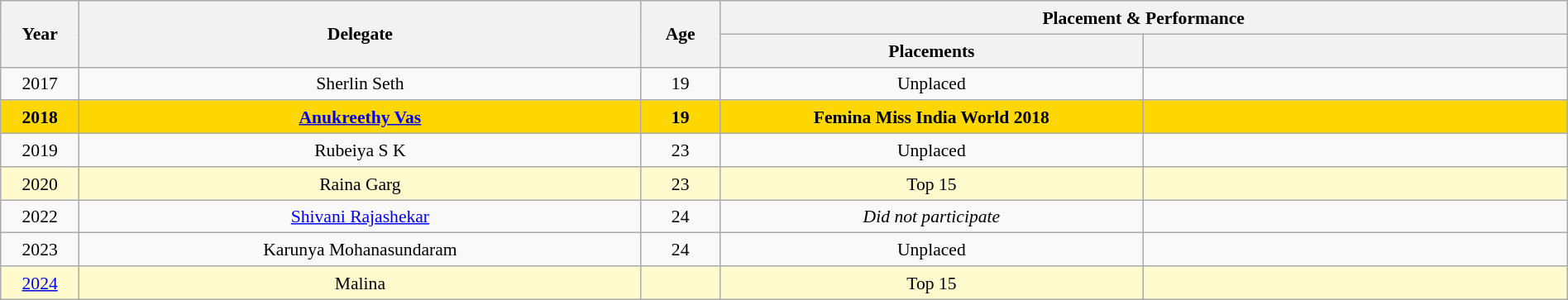<table class="wikitable" style="text-align:center; line-height:20px; font-size:90%; width:100%;">
<tr>
<th rowspan="2"  width=50px>Year</th>
<th rowspan="2"  width=400px>Delegate</th>
<th rowspan="2"  width=50px>Age</th>
<th colspan="2"  width=100px>Placement & Performance</th>
</tr>
<tr>
<th width=300px>Placements</th>
<th width=300px></th>
</tr>
<tr>
<td>2017</td>
<td>Sherlin Seth</td>
<td>19</td>
<td>Unplaced</td>
<td style="background:;"></td>
</tr>
<tr style="background:gold;">
<td><strong>2018</strong></td>
<td><strong><a href='#'>Anukreethy Vas</a></strong></td>
<td><strong>19</strong></td>
<td><strong>Femina Miss India World 2018</strong></td>
<td style="background:;"></td>
</tr>
<tr>
<td>2019</td>
<td>Rubeiya S K</td>
<td>23</td>
<td>Unplaced</td>
<td></td>
</tr>
<tr style="background:#FFFACD;">
<td>2020</td>
<td>Raina Garg</td>
<td>23</td>
<td>Top 15</td>
<td style="background:;"></td>
</tr>
<tr>
<td>2022</td>
<td><a href='#'>Shivani Rajashekar</a></td>
<td>24</td>
<td><em>Did not participate</em></td>
<td></td>
</tr>
<tr>
<td>2023</td>
<td>Karunya Mohanasundaram</td>
<td>24</td>
<td>Unplaced</td>
<td></td>
</tr>
<tr style="background:#FFFACD;">
<td><a href='#'>2024</a></td>
<td>Malina</td>
<td></td>
<td>Top 15</td>
<td style="background:;"></td>
</tr>
</table>
